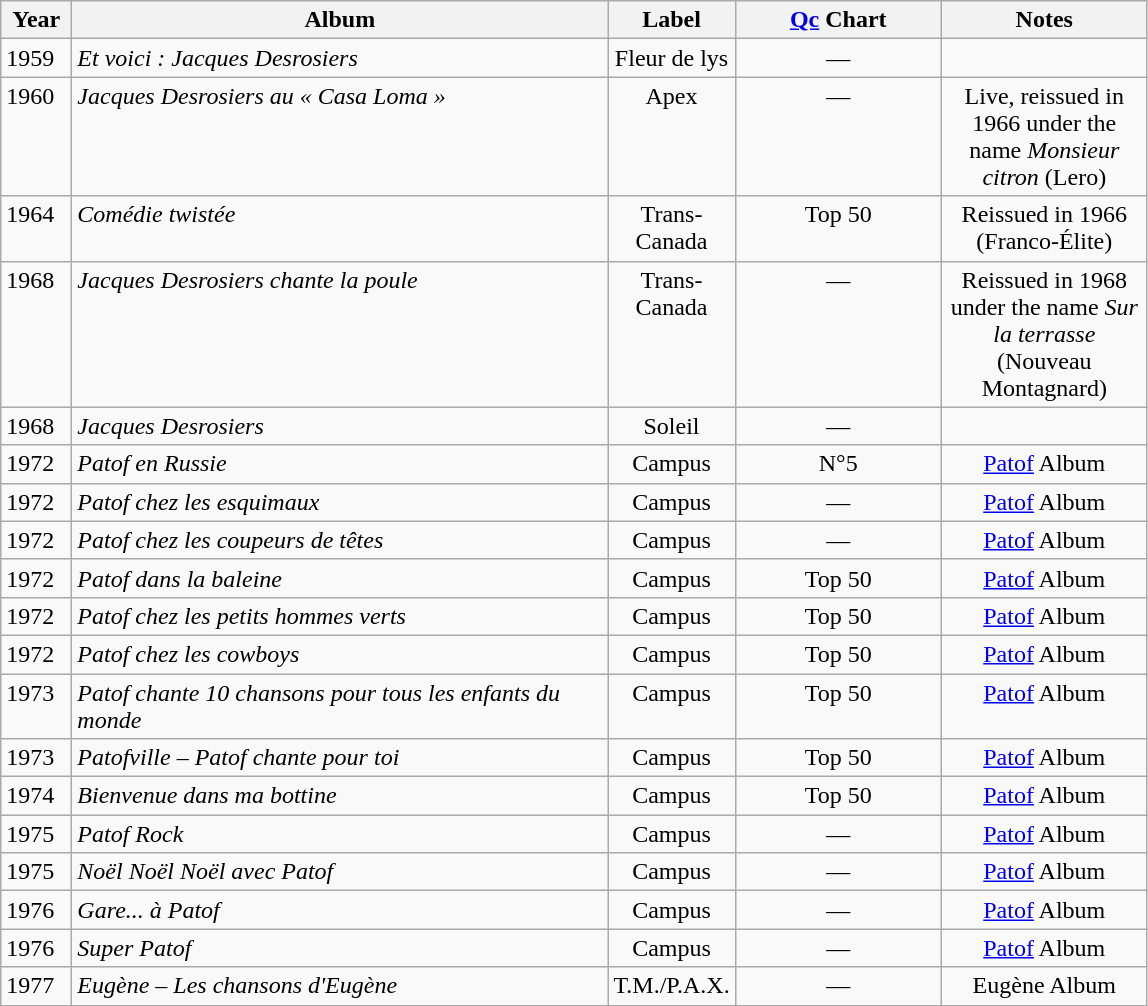<table class="wikitable">
<tr>
<th align="left" valign="top" width="40">Year</th>
<th align="left" valign="top" width="350">Album</th>
<th align="center" valign="top" width="70">Label</th>
<th align="left" valign="top" width="130"><a href='#'>Qc</a> Chart</th>
<th align="left" valign="top" width="130">Notes</th>
</tr>
<tr>
<td align="left" valign="top">1959</td>
<td align="left" valign="top"><em>Et voici : Jacques Desrosiers</em></td>
<td align="center" valign="top">Fleur de lys</td>
<td align="center" valign="top">—</td>
<td align="center" valign="top"></td>
</tr>
<tr>
<td align="left" valign="top">1960</td>
<td align="left" valign="top"><em>Jacques Desrosiers au « Casa Loma »</em></td>
<td align="center" valign="top">Apex</td>
<td align="center" valign="top">—</td>
<td align="center" valign="top">Live, reissued in 1966 under the name <em>Monsieur citron</em> (Lero)</td>
</tr>
<tr>
<td align="left" valign="top">1964</td>
<td align="left" valign="top"><em>Comédie twistée</em></td>
<td align="center" valign="top">Trans-Canada</td>
<td align="center" valign="top">Top 50</td>
<td align="center" valign="top">Reissued in 1966 (Franco-Élite)</td>
</tr>
<tr>
<td align="left" valign="top">1968</td>
<td align="left" valign="top"><em>Jacques Desrosiers chante la poule</em></td>
<td align="center" valign="top">Trans-Canada</td>
<td align="center" valign="top">—</td>
<td align="center" valign="top">Reissued in 1968 under the name <em>Sur la terrasse</em> (Nouveau Montagnard)</td>
</tr>
<tr>
<td align="left" valign="top">1968</td>
<td align="left" valign="top"><em>Jacques Desrosiers</em></td>
<td align="center" valign="top">Soleil</td>
<td align="center" valign="top">—</td>
<td align="center" valign="top"></td>
</tr>
<tr>
<td align="left" valign="top">1972</td>
<td align="left" valign="top"><em>Patof en Russie</em></td>
<td align="center" valign="top">Campus</td>
<td align="center" valign="top">N°5</td>
<td align="center" valign="top"><a href='#'>Patof</a> Album</td>
</tr>
<tr>
<td align="left" valign="top">1972</td>
<td align="left" valign="top"><em>Patof chez les esquimaux</em></td>
<td align="center" valign="top">Campus</td>
<td align="center" valign="top">—</td>
<td align="center" valign="top"><a href='#'>Patof</a> Album</td>
</tr>
<tr>
<td align="left" valign="top">1972</td>
<td align="left" valign="top"><em>Patof chez les coupeurs de têtes</em></td>
<td align="center" valign="top">Campus</td>
<td align="center" valign="top">—</td>
<td align="center" valign="top"><a href='#'>Patof</a> Album</td>
</tr>
<tr>
<td align="left" valign="top">1972</td>
<td align="left" valign="top"><em>Patof dans la baleine</em></td>
<td align="center" valign="top">Campus</td>
<td align="center" valign="top">Top 50</td>
<td align="center" valign="top"><a href='#'>Patof</a> Album</td>
</tr>
<tr>
<td align="left" valign="top">1972</td>
<td align="left" valign="top"><em>Patof chez les petits hommes verts</em></td>
<td align="center" valign="top">Campus</td>
<td align="center" valign="top">Top 50</td>
<td align="center" valign="top"><a href='#'>Patof</a> Album</td>
</tr>
<tr>
<td align="left" valign="top">1972</td>
<td align="left" valign="top"><em>Patof chez les cowboys</em></td>
<td align="center" valign="top">Campus</td>
<td align="center" valign="top">Top 50</td>
<td align="center" valign="top"><a href='#'>Patof</a> Album</td>
</tr>
<tr>
<td align="left" valign="top">1973</td>
<td align="left" valign="top"><em>Patof chante 10 chansons pour tous les enfants du monde</em></td>
<td align="center" valign="top">Campus</td>
<td align="center" valign="top">Top 50</td>
<td align="center" valign="top"><a href='#'>Patof</a> Album</td>
</tr>
<tr>
<td align="left" valign="top">1973</td>
<td align="left" valign="top"><em>Patofville – Patof chante pour toi</em></td>
<td align="center" valign="top">Campus</td>
<td align="center" valign="top">Top 50</td>
<td align="center" valign="top"><a href='#'>Patof</a> Album</td>
</tr>
<tr>
<td align="left" valign="top">1974</td>
<td align="left" valign="top"><em>Bienvenue dans ma bottine</em></td>
<td align="center" valign="top">Campus</td>
<td align="center" valign="top">Top 50</td>
<td align="center" valign="top"><a href='#'>Patof</a> Album</td>
</tr>
<tr>
<td align="left" valign="top">1975</td>
<td align="left" valign="top"><em>Patof Rock</em></td>
<td align="center" valign="top">Campus</td>
<td align="center" valign="top">—</td>
<td align="center" valign="top"><a href='#'>Patof</a> Album</td>
</tr>
<tr>
<td align="left" valign="top">1975</td>
<td align="left" valign="top"><em>Noël Noël Noël avec Patof</em></td>
<td align="center" valign="top">Campus</td>
<td align="center" valign="top">—</td>
<td align="center" valign="top"><a href='#'>Patof</a> Album</td>
</tr>
<tr>
<td align="left" valign="top">1976</td>
<td align="left" valign="top"><em>Gare... à Patof</em></td>
<td align="center" valign="top">Campus</td>
<td align="center" valign="top">—</td>
<td align="center" valign="top"><a href='#'>Patof</a> Album</td>
</tr>
<tr>
<td align="left" valign="top">1976</td>
<td align="left" valign="top"><em>Super Patof</em></td>
<td align="center" valign="top">Campus</td>
<td align="center" valign="top">—</td>
<td align="center" valign="top"><a href='#'>Patof</a> Album</td>
</tr>
<tr>
<td align="left" valign="top">1977</td>
<td align="left" valign="top"><em>Eugène – Les chansons d'Eugène</em></td>
<td align="center" valign="top">T.M./P.A.X.</td>
<td align="center" valign="top">—</td>
<td align="center" valign="top">Eugène Album</td>
</tr>
</table>
